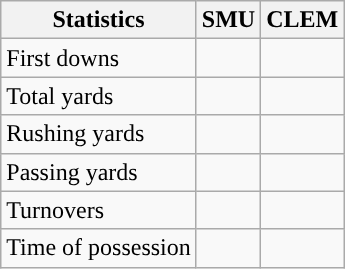<table class="wikitable" style="float:left">
<tr>
<th>Statistics</th>
<th>SMU</th>
<th>CLEM</th>
</tr>
<tr>
<td>First downs</td>
<td></td>
<td></td>
</tr>
<tr>
<td>Total yards</td>
<td></td>
<td></td>
</tr>
<tr>
<td>Rushing yards</td>
<td></td>
<td></td>
</tr>
<tr>
<td>Passing yards</td>
<td></td>
<td></td>
</tr>
<tr>
<td>Turnovers</td>
<td></td>
<td></td>
</tr>
<tr>
<td>Time of possession</td>
<td></td>
<td></td>
</tr>
</table>
